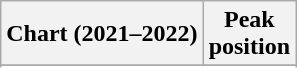<table class="wikitable sortable plainrowheaders" style="text-align:center">
<tr>
<th scope="col">Chart (2021–2022)</th>
<th scope="col">Peak<br>position</th>
</tr>
<tr>
</tr>
<tr>
</tr>
</table>
